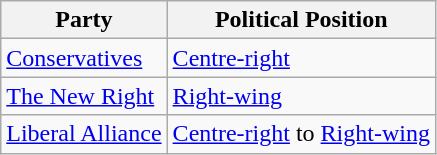<table class="wikitable mw-collapsible mw-collapsed">
<tr>
<th>Party</th>
<th>Political Position</th>
</tr>
<tr>
<td><a href='#'>Conservatives</a></td>
<td><a href='#'>Centre-right</a></td>
</tr>
<tr>
<td><a href='#'>The New Right</a></td>
<td><a href='#'>Right-wing</a></td>
</tr>
<tr>
<td><a href='#'>Liberal Alliance</a></td>
<td><a href='#'>Centre-right</a> to <a href='#'>Right-wing</a></td>
</tr>
</table>
